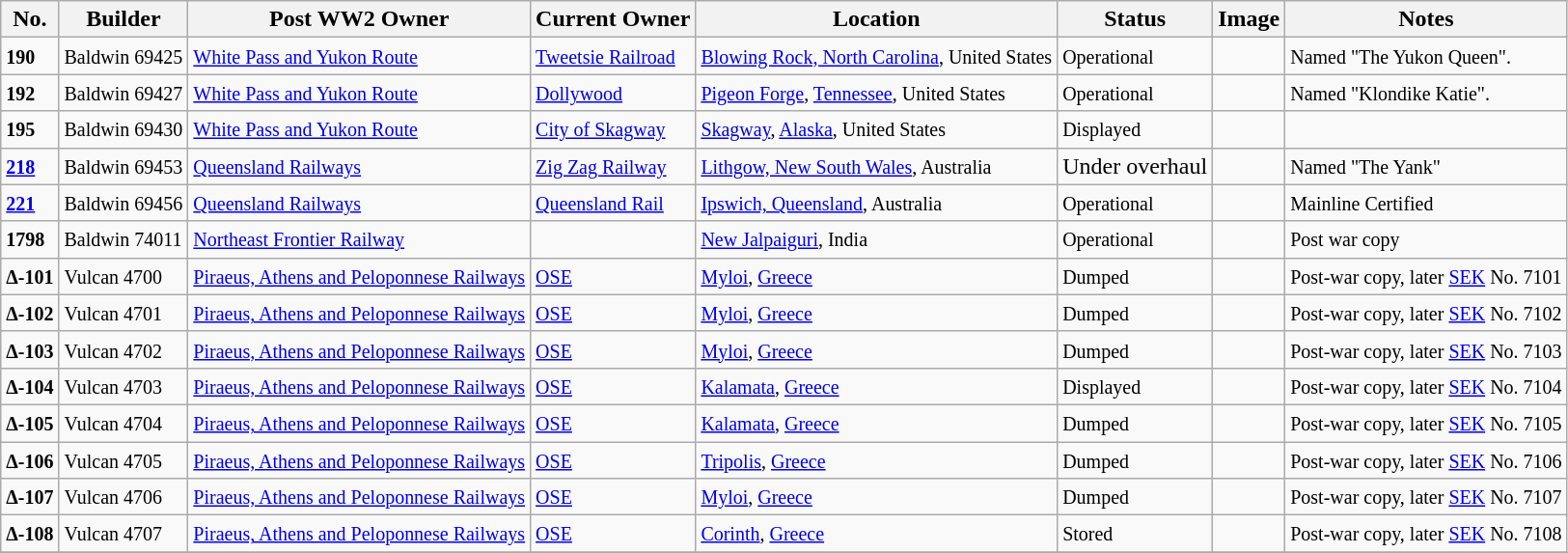<table class="wikitable">
<tr>
<th>No.</th>
<th>Builder</th>
<th>Post WW2 Owner</th>
<th>Current Owner</th>
<th>Location</th>
<th>Status</th>
<th>Image</th>
<th>Notes</th>
</tr>
<tr>
<td><small><strong>190</strong></small></td>
<td><small>Baldwin 69425</small></td>
<td><small><a href='#'>White Pass and Yukon Route</a></small></td>
<td><small><a href='#'>Tweetsie Railroad</a></small></td>
<td><small> <a href='#'>Blowing Rock, North Carolina</a>, United States</small></td>
<td><small>Operational</small></td>
<td></td>
<td><small>Named "The Yukon Queen".</small></td>
</tr>
<tr>
<td><small><strong>192</strong></small></td>
<td><small>Baldwin 69427</small></td>
<td><small><a href='#'>White Pass and Yukon Route</a></small></td>
<td><small><a href='#'>Dollywood</a></small></td>
<td><small> <a href='#'>Pigeon Forge</a>, <a href='#'>Tennessee</a>, United States</small></td>
<td><small>Operational</small></td>
<td></td>
<td><small>Named "Klondike Katie".</small></td>
</tr>
<tr>
<td><small><strong>195</strong></small></td>
<td><small>Baldwin 69430</small></td>
<td><small><a href='#'>White Pass and Yukon Route</a></small></td>
<td><small><a href='#'>City of Skagway</a></small></td>
<td><small> <a href='#'>Skagway</a>, <a href='#'>Alaska</a>, United States</small></td>
<td><small>Displayed</small></td>
<td></td>
<td></td>
</tr>
<tr>
<td><small><strong><a href='#'>218</a></strong></small></td>
<td><small>Baldwin 69453</small></td>
<td><small><a href='#'>Queensland Railways</a></small></td>
<td><small><a href='#'>Zig Zag Railway</a></small></td>
<td><small> <a href='#'>Lithgow, New South Wales</a>, Australia</small></td>
<td>Under overhaul</td>
<td></td>
<td><small>Named "The Yank"</small></td>
</tr>
<tr>
<td><small><strong><a href='#'>221</a></strong></small></td>
<td><small>Baldwin 69456</small></td>
<td><small><a href='#'>Queensland Railways</a></small></td>
<td><small><a href='#'>Queensland Rail</a></small></td>
<td><small> <a href='#'>Ipswich, Queensland</a>, Australia</small></td>
<td><small>Operational</small></td>
<td></td>
<td><small>Mainline Certified</small></td>
</tr>
<tr>
<td><small><strong>1798</strong></small></td>
<td><small>Baldwin 74011</small></td>
<td><small><a href='#'>Northeast Frontier Railway</a></small></td>
<td><small></small></td>
<td><small> <a href='#'>New Jalpaiguri</a>, India</small></td>
<td><small>Operational</small></td>
<td></td>
<td><small>Post war copy</small></td>
</tr>
<tr>
<td><small><strong>Δ-101</strong></small></td>
<td><small>Vulcan 4700</small></td>
<td><small><a href='#'>Piraeus, Athens and Peloponnese Railways</a></small></td>
<td><small><a href='#'>OSE</a></small></td>
<td><small> <a href='#'>Myloi</a>, <a href='#'>Greece</a></small></td>
<td><small>Dumped</small></td>
<td></td>
<td><small>Post-war copy, later <a href='#'>SEK</a> No. 7101</small></td>
</tr>
<tr>
<td><small><strong>Δ-102</strong></small></td>
<td><small>Vulcan 4701</small></td>
<td><small><a href='#'>Piraeus, Athens and Peloponnese Railways</a></small></td>
<td><small><a href='#'>OSE</a></small></td>
<td><small> <a href='#'>Myloi</a>, <a href='#'>Greece</a></small></td>
<td><small>Dumped</small></td>
<td></td>
<td><small>Post-war copy, later <a href='#'>SEK</a> No. 7102</small></td>
</tr>
<tr>
<td><small><strong>Δ-103</strong></small></td>
<td><small>Vulcan 4702</small></td>
<td><small><a href='#'>Piraeus, Athens and Peloponnese Railways</a></small></td>
<td><small><a href='#'>OSE</a></small></td>
<td><small> <a href='#'>Myloi</a>, <a href='#'>Greece</a></small></td>
<td><small>Dumped</small></td>
<td></td>
<td><small>Post-war copy, later <a href='#'>SEK</a> No. 7103</small></td>
</tr>
<tr>
<td><small><strong>Δ-104</strong></small></td>
<td><small>Vulcan 4703</small></td>
<td><small><a href='#'>Piraeus, Athens and Peloponnese Railways</a></small></td>
<td><small><a href='#'>OSE</a></small></td>
<td><small> <a href='#'>Kalamata</a>, <a href='#'>Greece</a></small></td>
<td><small>Displayed</small></td>
<td></td>
<td><small>Post-war copy, later <a href='#'>SEK</a> No. 7104</small></td>
</tr>
<tr>
<td><small><strong>Δ-105</strong></small></td>
<td><small>Vulcan 4704</small></td>
<td><small><a href='#'>Piraeus, Athens and Peloponnese Railways</a></small></td>
<td><small><a href='#'>OSE</a></small></td>
<td><small> <a href='#'>Kalamata</a>, <a href='#'>Greece</a></small></td>
<td><small>Dumped</small></td>
<td></td>
<td><small>Post-war copy, later <a href='#'>SEK</a> No. 7105</small></td>
</tr>
<tr>
<td><small><strong>Δ-106</strong></small></td>
<td><small>Vulcan 4705</small></td>
<td><small><a href='#'>Piraeus, Athens and Peloponnese Railways</a></small></td>
<td><small><a href='#'>OSE</a></small></td>
<td><small> <a href='#'>Tripolis</a>, <a href='#'>Greece</a></small></td>
<td><small>Dumped</small></td>
<td></td>
<td><small>Post-war copy, later <a href='#'>SEK</a> No. 7106</small></td>
</tr>
<tr>
<td><small><strong>Δ-107</strong></small></td>
<td><small>Vulcan 4706</small></td>
<td><small><a href='#'>Piraeus, Athens and Peloponnese Railways</a></small></td>
<td><small><a href='#'>OSE</a></small></td>
<td><small> <a href='#'>Myloi</a>, <a href='#'>Greece</a></small></td>
<td><small>Dumped</small></td>
<td></td>
<td><small>Post-war copy, later <a href='#'>SEK</a> No. 7107</small></td>
</tr>
<tr>
<td><small><strong>Δ-108</strong></small></td>
<td><small>Vulcan 4707</small></td>
<td><small><a href='#'>Piraeus, Athens and Peloponnese Railways</a></small></td>
<td><small><a href='#'>OSE</a></small></td>
<td><small> <a href='#'>Corinth</a>, <a href='#'>Greece</a></small></td>
<td><small>Stored</small></td>
<td></td>
<td><small>Post-war copy, later <a href='#'>SEK</a> No. 7108</small></td>
</tr>
<tr>
</tr>
</table>
